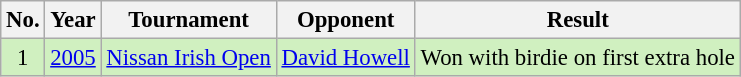<table class="wikitable" style="font-size:95%;">
<tr>
<th>No.</th>
<th>Year</th>
<th>Tournament</th>
<th>Opponent</th>
<th>Result</th>
</tr>
<tr style="background:#D0F0C0;">
<td align=center>1</td>
<td><a href='#'>2005</a></td>
<td><a href='#'>Nissan Irish Open</a></td>
<td> <a href='#'>David Howell</a></td>
<td>Won with birdie on first extra hole</td>
</tr>
</table>
